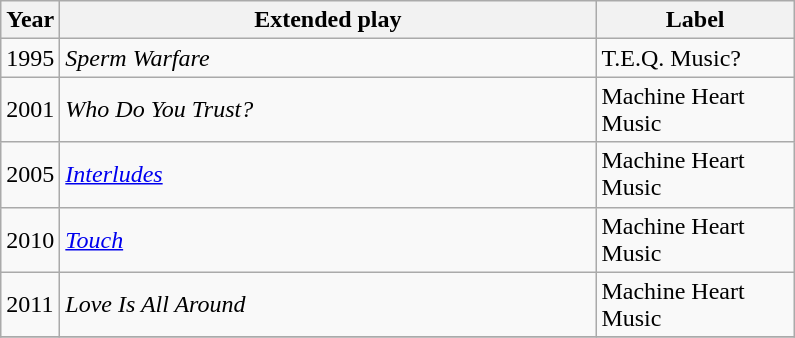<table class="wikitable">
<tr>
<th width="30">Year</th>
<th width="350">Extended play</th>
<th width="125">Label</th>
</tr>
<tr>
<td>1995</td>
<td><em>Sperm Warfare</em></td>
<td>T.E.Q. Music?</td>
</tr>
<tr>
<td>2001</td>
<td><em>Who Do You Trust?</em></td>
<td>Machine Heart Music</td>
</tr>
<tr>
<td>2005</td>
<td><em><a href='#'>Interludes</a></em></td>
<td>Machine Heart Music</td>
</tr>
<tr>
<td>2010</td>
<td><em><a href='#'>Touch</a></em></td>
<td>Machine Heart Music</td>
</tr>
<tr>
<td>2011</td>
<td><em>Love Is All Around</em></td>
<td>Machine Heart Music</td>
</tr>
<tr>
</tr>
</table>
